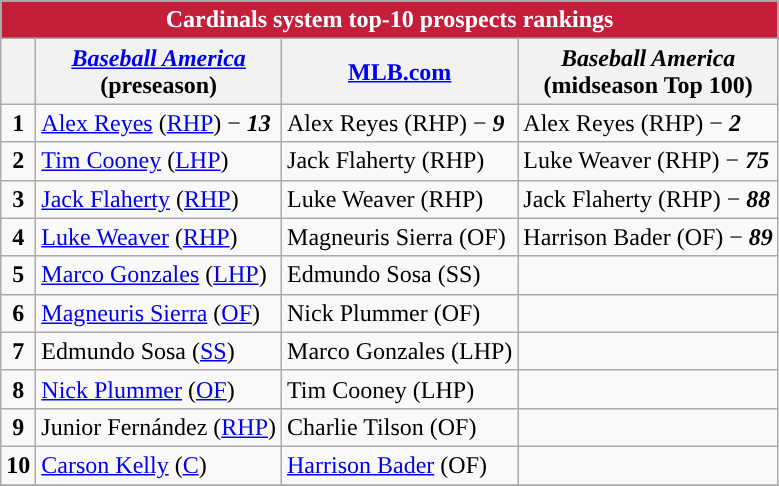<table class="wikitable" style="text-align:left">
<tr>
<th colspan="4" style="background:#C41E3A; color:white;">Cardinals system top-10 prospects rankings</th>
</tr>
<tr>
<th></th>
<th><em><a href='#'>Baseball America</a></em><br>(preseason)</th>
<th><a href='#'>MLB.com</a></th>
<th><em>Baseball America</em><br>(midseason Top 100)</th>
</tr>
<tr>
<td style="text-align:center;"><strong>1</strong></td>
<td><a href='#'>Alex Reyes</a> (<a href='#'>RHP</a>) − <strong><em>13</em></strong></td>
<td>Alex Reyes (RHP) − <strong><em>9</em></strong></td>
<td>Alex Reyes (RHP) − <strong><em>2</em></strong></td>
</tr>
<tr>
<td style="text-align:center;"><strong>2</strong></td>
<td><a href='#'>Tim Cooney</a> (<a href='#'>LHP</a>)</td>
<td>Jack Flaherty (RHP)</td>
<td>Luke Weaver (RHP)  − <strong><em>75</em></strong></td>
</tr>
<tr>
<td style="text-align:center;"><strong>3</strong></td>
<td><a href='#'>Jack Flaherty</a> (<a href='#'>RHP</a>)</td>
<td>Luke Weaver (RHP)</td>
<td>Jack Flaherty (RHP) − <strong><em>88</em></strong></td>
</tr>
<tr>
<td style="text-align:center;"><strong>4</strong></td>
<td><a href='#'>Luke Weaver</a> (<a href='#'>RHP</a>)</td>
<td>Magneuris Sierra (OF)</td>
<td>Harrison Bader (OF) − <strong><em>89</em></strong></td>
</tr>
<tr>
<td style="text-align:center;"><strong>5</strong></td>
<td><a href='#'>Marco Gonzales</a> (<a href='#'>LHP</a>)</td>
<td>Edmundo Sosa (SS)</td>
<td></td>
</tr>
<tr>
<td style="text-align:center;"><strong>6</strong></td>
<td><a href='#'>Magneuris Sierra</a> (<a href='#'>OF</a>)</td>
<td>Nick Plummer (OF)</td>
<td></td>
</tr>
<tr>
<td style="text-align:center;"><strong>7</strong></td>
<td>Edmundo Sosa (<a href='#'>SS</a>)</td>
<td>Marco Gonzales (LHP)</td>
<td></td>
</tr>
<tr>
<td style="text-align:center;"><strong>8</strong></td>
<td><a href='#'>Nick Plummer</a> (<a href='#'>OF</a>)</td>
<td>Tim Cooney (LHP)</td>
<td></td>
</tr>
<tr>
<td style="text-align:center;"><strong>9</strong></td>
<td>Junior Fernández (<a href='#'>RHP</a>)</td>
<td>Charlie Tilson (OF)</td>
<td></td>
</tr>
<tr>
<td style="text-align:center;"><strong>10</strong></td>
<td><a href='#'>Carson Kelly</a> (<a href='#'>C</a>)</td>
<td><a href='#'>Harrison Bader</a> (OF)</td>
<td></td>
</tr>
<tr>
</tr>
</table>
